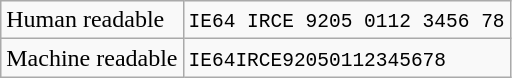<table class = "wikitable">
<tr>
<td>Human readable</td>
<td><code>IE64 IRCE 9205 0112 3456 78</code></td>
</tr>
<tr>
<td>Machine readable</td>
<td><code>IE64IRCE92050112345678</code></td>
</tr>
</table>
